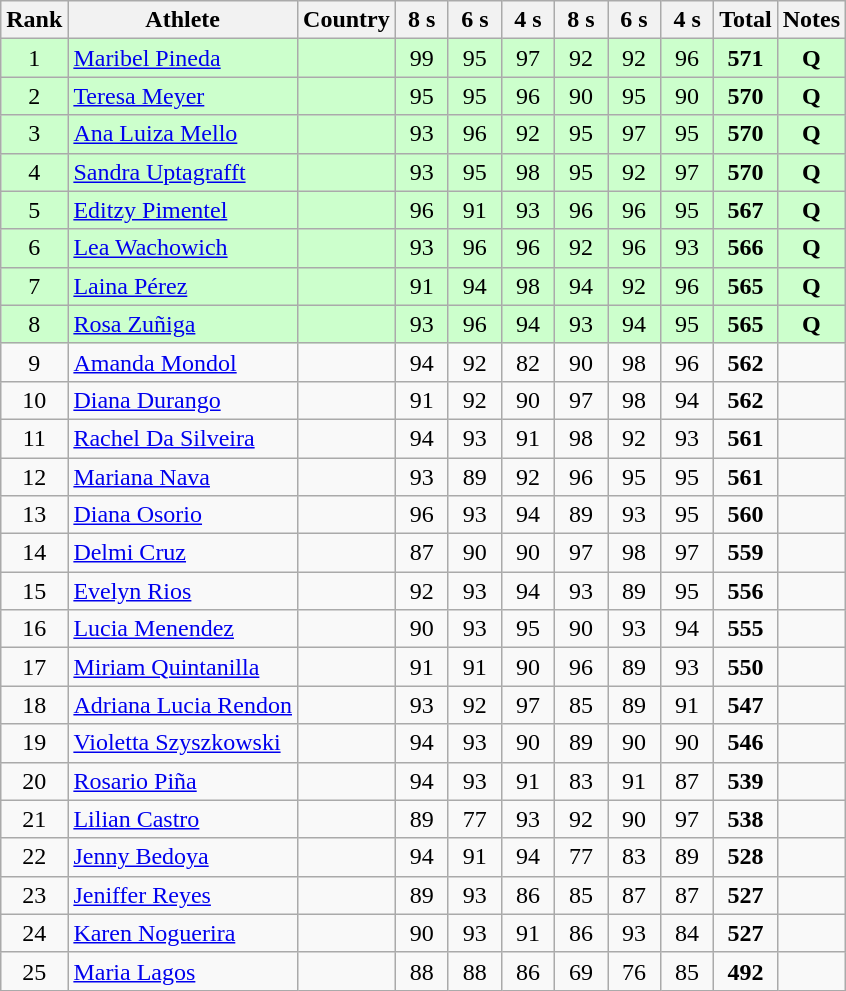<table class="wikitable sortable" style="text-align:center">
<tr>
<th>Rank</th>
<th>Athlete</th>
<th>Country</th>
<th class="sortable" style="width: 28px">8 s</th>
<th class="sortable" style="width: 28px">6 s</th>
<th class="sortable" style="width: 28px">4 s</th>
<th class="sortable" style="width: 28px">8 s</th>
<th class="sortable" style="width: 28px">6 s</th>
<th class="sortable" style="width: 28px">4 s</th>
<th>Total</th>
<th class="unsortable">Notes</th>
</tr>
<tr bgcolor=#ccffcc>
<td>1</td>
<td align="left"><a href='#'>Maribel Pineda</a></td>
<td align="left"></td>
<td>99</td>
<td>95</td>
<td>97</td>
<td>92</td>
<td>92</td>
<td>96</td>
<td><strong>571</strong></td>
<td><strong>Q</strong></td>
</tr>
<tr bgcolor=#ccffcc>
<td>2</td>
<td align="left"><a href='#'>Teresa Meyer</a></td>
<td align="left"></td>
<td>95</td>
<td>95</td>
<td>96</td>
<td>90</td>
<td>95</td>
<td>90</td>
<td><strong>570</strong></td>
<td><strong>Q</strong></td>
</tr>
<tr bgcolor=#ccffcc>
<td>3</td>
<td align="left"><a href='#'>Ana Luiza Mello</a></td>
<td align="left"></td>
<td>93</td>
<td>96</td>
<td>92</td>
<td>95</td>
<td>97</td>
<td>95</td>
<td><strong>570</strong></td>
<td><strong>Q</strong></td>
</tr>
<tr bgcolor=#ccffcc>
<td>4</td>
<td align="left"><a href='#'>Sandra Uptagrafft</a></td>
<td align="left"></td>
<td>93</td>
<td>95</td>
<td>98</td>
<td>95</td>
<td>92</td>
<td>97</td>
<td><strong>570</strong></td>
<td><strong>Q</strong></td>
</tr>
<tr bgcolor=#ccffcc>
<td>5</td>
<td align="left"><a href='#'>Editzy Pimentel</a></td>
<td align="left"></td>
<td>96</td>
<td>91</td>
<td>93</td>
<td>96</td>
<td>96</td>
<td>95</td>
<td><strong>567</strong></td>
<td><strong>Q</strong></td>
</tr>
<tr bgcolor=#ccffcc>
<td>6</td>
<td align="left"><a href='#'>Lea Wachowich</a></td>
<td align="left"></td>
<td>93</td>
<td>96</td>
<td>96</td>
<td>92</td>
<td>96</td>
<td>93</td>
<td><strong>566</strong></td>
<td><strong>Q</strong></td>
</tr>
<tr bgcolor=#ccffcc>
<td>7</td>
<td align="left"><a href='#'>Laina Pérez</a></td>
<td align="left"></td>
<td>91</td>
<td>94</td>
<td>98</td>
<td>94</td>
<td>92</td>
<td>96</td>
<td><strong>565</strong></td>
<td><strong>Q</strong></td>
</tr>
<tr bgcolor=#ccffcc>
<td>8</td>
<td align="left"><a href='#'>Rosa Zuñiga</a></td>
<td align="left"></td>
<td>93</td>
<td>96</td>
<td>94</td>
<td>93</td>
<td>94</td>
<td>95</td>
<td><strong>565</strong></td>
<td><strong>Q</strong></td>
</tr>
<tr>
<td>9</td>
<td align="left"><a href='#'>Amanda Mondol</a></td>
<td align="left"></td>
<td>94</td>
<td>92</td>
<td>82</td>
<td>90</td>
<td>98</td>
<td>96</td>
<td><strong>562</strong></td>
<td></td>
</tr>
<tr>
<td>10</td>
<td align="left"><a href='#'>Diana Durango</a></td>
<td align="left"></td>
<td>91</td>
<td>92</td>
<td>90</td>
<td>97</td>
<td>98</td>
<td>94</td>
<td><strong>562</strong></td>
<td></td>
</tr>
<tr>
<td>11</td>
<td align="left"><a href='#'>Rachel Da Silveira</a></td>
<td align="left"></td>
<td>94</td>
<td>93</td>
<td>91</td>
<td>98</td>
<td>92</td>
<td>93</td>
<td><strong>561</strong></td>
<td></td>
</tr>
<tr>
<td>12</td>
<td align="left"><a href='#'>Mariana Nava</a></td>
<td align="left"></td>
<td>93</td>
<td>89</td>
<td>92</td>
<td>96</td>
<td>95</td>
<td>95</td>
<td><strong>561</strong></td>
<td></td>
</tr>
<tr>
<td>13</td>
<td align="left"><a href='#'>Diana Osorio</a></td>
<td align="left"></td>
<td>96</td>
<td>93</td>
<td>94</td>
<td>89</td>
<td>93</td>
<td>95</td>
<td><strong>560</strong></td>
<td></td>
</tr>
<tr>
<td>14</td>
<td align="left"><a href='#'>Delmi Cruz</a></td>
<td align="left"></td>
<td>87</td>
<td>90</td>
<td>90</td>
<td>97</td>
<td>98</td>
<td>97</td>
<td><strong>559</strong></td>
<td></td>
</tr>
<tr>
<td>15</td>
<td align="left"><a href='#'>Evelyn Rios</a></td>
<td align="left"></td>
<td>92</td>
<td>93</td>
<td>94</td>
<td>93</td>
<td>89</td>
<td>95</td>
<td><strong>556</strong></td>
<td></td>
</tr>
<tr>
<td>16</td>
<td align="left"><a href='#'>Lucia Menendez</a></td>
<td align="left"></td>
<td>90</td>
<td>93</td>
<td>95</td>
<td>90</td>
<td>93</td>
<td>94</td>
<td><strong>555</strong></td>
<td></td>
</tr>
<tr>
<td>17</td>
<td align="left"><a href='#'>Miriam Quintanilla</a></td>
<td align="left"></td>
<td>91</td>
<td>91</td>
<td>90</td>
<td>96</td>
<td>89</td>
<td>93</td>
<td><strong>550</strong></td>
<td></td>
</tr>
<tr>
<td>18</td>
<td align="left"><a href='#'>Adriana Lucia Rendon</a></td>
<td align="left"></td>
<td>93</td>
<td>92</td>
<td>97</td>
<td>85</td>
<td>89</td>
<td>91</td>
<td><strong>547</strong></td>
<td></td>
</tr>
<tr>
<td>19</td>
<td align="left"><a href='#'>Violetta Szyszkowski</a></td>
<td align="left"></td>
<td>94</td>
<td>93</td>
<td>90</td>
<td>89</td>
<td>90</td>
<td>90</td>
<td><strong>546</strong></td>
<td></td>
</tr>
<tr>
<td>20</td>
<td align="left"><a href='#'>Rosario Piña</a></td>
<td align="left"></td>
<td>94</td>
<td>93</td>
<td>91</td>
<td>83</td>
<td>91</td>
<td>87</td>
<td><strong>539</strong></td>
<td></td>
</tr>
<tr>
<td>21</td>
<td align="left"><a href='#'>Lilian Castro</a></td>
<td align="left"></td>
<td>89</td>
<td>77</td>
<td>93</td>
<td>92</td>
<td>90</td>
<td>97</td>
<td><strong>538</strong></td>
<td></td>
</tr>
<tr>
<td>22</td>
<td align="left"><a href='#'>Jenny Bedoya</a></td>
<td align="left"></td>
<td>94</td>
<td>91</td>
<td>94</td>
<td>77</td>
<td>83</td>
<td>89</td>
<td><strong>528</strong></td>
<td></td>
</tr>
<tr>
<td>23</td>
<td align="left"><a href='#'>Jeniffer Reyes</a></td>
<td align="left"></td>
<td>89</td>
<td>93</td>
<td>86</td>
<td>85</td>
<td>87</td>
<td>87</td>
<td><strong>527</strong></td>
<td></td>
</tr>
<tr>
<td>24</td>
<td align="left"><a href='#'>Karen Noguerira</a></td>
<td align="left"></td>
<td>90</td>
<td>93</td>
<td>91</td>
<td>86</td>
<td>93</td>
<td>84</td>
<td><strong>527</strong></td>
<td></td>
</tr>
<tr>
<td>25</td>
<td align="left"><a href='#'>Maria Lagos</a></td>
<td align="left"></td>
<td>88</td>
<td>88</td>
<td>86</td>
<td>69</td>
<td>76</td>
<td>85</td>
<td><strong>492</strong></td>
<td></td>
</tr>
</table>
